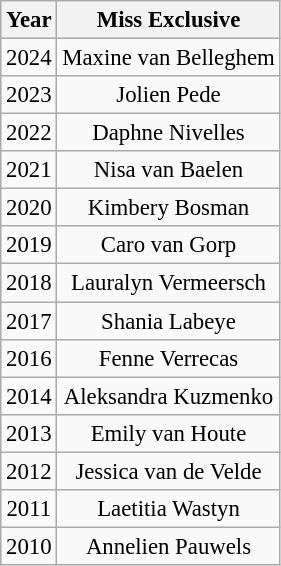<table class="wikitable " style="font-size: 95%; text-align:center;">
<tr>
<th>Year</th>
<th>Miss Exclusive</th>
</tr>
<tr>
<td>2024</td>
<td>Maxine van Belleghem</td>
</tr>
<tr>
<td>2023</td>
<td>Jolien Pede</td>
</tr>
<tr>
<td>2022</td>
<td>Daphne Nivelles</td>
</tr>
<tr>
<td>2021</td>
<td>Nisa van Baelen</td>
</tr>
<tr>
<td>2020</td>
<td>Kimbery Bosman</td>
</tr>
<tr>
<td>2019</td>
<td>Caro van Gorp</td>
</tr>
<tr>
<td>2018</td>
<td>Lauralyn Vermeersch</td>
</tr>
<tr>
<td>2017</td>
<td>Shania Labeye</td>
</tr>
<tr>
<td>2016</td>
<td>Fenne Verrecas</td>
</tr>
<tr>
<td>2014</td>
<td>Aleksandra Kuzmenko</td>
</tr>
<tr>
<td>2013</td>
<td>Emily van Houte</td>
</tr>
<tr>
<td>2012</td>
<td>Jessica van de Velde</td>
</tr>
<tr>
<td>2011</td>
<td>Laetitia Wastyn</td>
</tr>
<tr>
<td>2010</td>
<td>Annelien Pauwels</td>
</tr>
</table>
